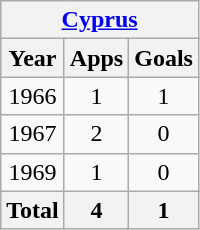<table class="wikitable" style="text-align:center">
<tr>
<th colspan=3><a href='#'>Cyprus</a></th>
</tr>
<tr>
<th>Year</th>
<th>Apps</th>
<th>Goals</th>
</tr>
<tr>
<td>1966</td>
<td>1</td>
<td>1</td>
</tr>
<tr>
<td>1967</td>
<td>2</td>
<td>0</td>
</tr>
<tr>
<td>1969</td>
<td>1</td>
<td>0</td>
</tr>
<tr>
<th>Total</th>
<th>4</th>
<th>1</th>
</tr>
</table>
